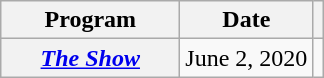<table class="wikitable plainrowheaders">
<tr>
<th scope="col" style="width:7em">Program</th>
<th scope="col">Date</th>
<th scope="col" class="unsortable"></th>
</tr>
<tr>
<th scope="row"><em><a href='#'>The Show</a></em></th>
<td style="text-align:center">June 2, 2020</td>
<td style="text-align:center"></td>
</tr>
</table>
